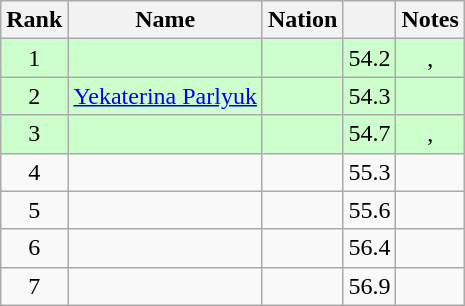<table class="wikitable sortable" style="text-align:center">
<tr>
<th scope="col">Rank</th>
<th scope="col">Name</th>
<th scope="col">Nation</th>
<th scope="col"></th>
<th scope="col">Notes</th>
</tr>
<tr bgcolor=ccffcc>
<td>1</td>
<td style="text-align:left"></td>
<td style="text-align:left"></td>
<td>54.2 </td>
<td>, </td>
</tr>
<tr bgcolor=ccffcc>
<td>2</td>
<td style="text-align:left"><a href='#'>Yekaterina Parlyuk</a></td>
<td style="text-align:left"></td>
<td>54.3 </td>
<td></td>
</tr>
<tr bgcolor=ccffcc>
<td>3</td>
<td style="text-align:left"></td>
<td style="text-align:left"></td>
<td>54.7 </td>
<td>, </td>
</tr>
<tr>
<td>4</td>
<td style="text-align:left"></td>
<td style="text-align:left"></td>
<td>55.3 </td>
<td></td>
</tr>
<tr>
<td>5</td>
<td style="text-align:left"></td>
<td style="text-align:left"></td>
<td>55.6 </td>
<td></td>
</tr>
<tr>
<td>6</td>
<td style="text-align:left"></td>
<td style="text-align:left"></td>
<td>56.4 </td>
<td></td>
</tr>
<tr>
<td>7</td>
<td style="text-align:left"></td>
<td style="text-align:left"></td>
<td>56.9 </td>
<td></td>
</tr>
</table>
